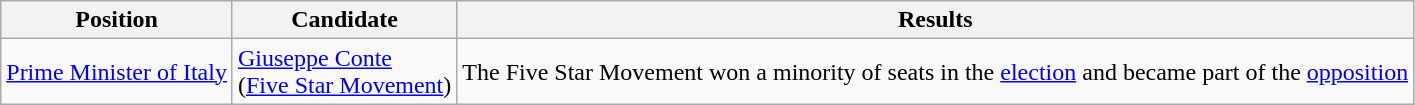<table class="wikitable sortable">
<tr>
<th bgcolor="teal">Position</th>
<th bgcolor="teal"><span>Candidate</span></th>
<th>Results</th>
</tr>
<tr>
<td> <a href='#'>Prime Minister of Italy</a></td>
<td><a href='#'>Giuseppe Conte</a><br>(<a href='#'>Five Star Movement</a>)</td>
<td><strong></strong> The Five Star Movement won a minority of seats in the <a href='#'>election</a> and became part of the <a href='#'>opposition</a></td>
</tr>
</table>
